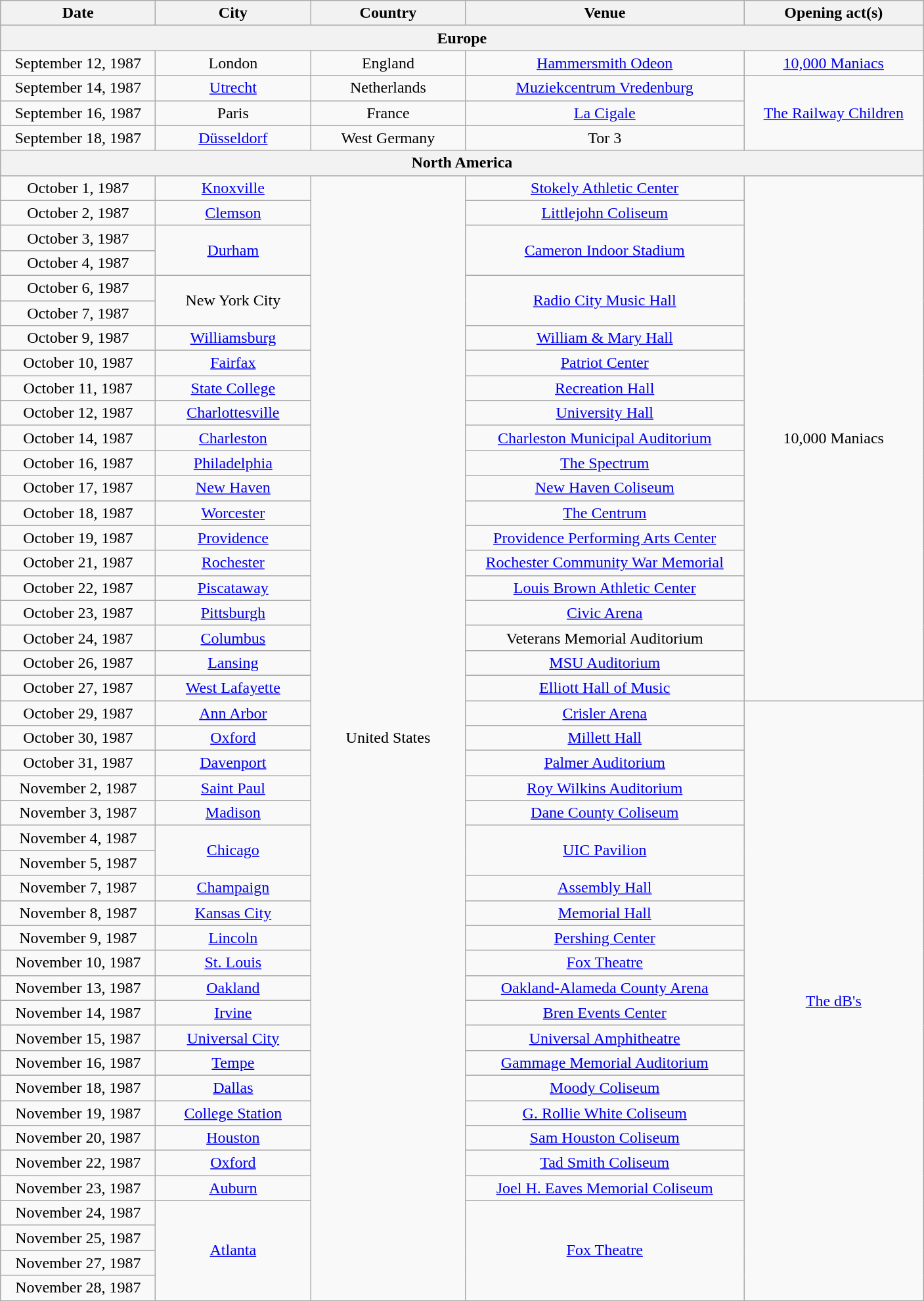<table class="wikitable" style="text-align:center;">
<tr>
<th width="150">Date</th>
<th width="150">City</th>
<th width="150">Country</th>
<th width="275">Venue</th>
<th width="175">Opening act(s)</th>
</tr>
<tr>
<th colspan="5">Europe</th>
</tr>
<tr>
<td>September 12, 1987</td>
<td>London</td>
<td>England</td>
<td><a href='#'>Hammersmith Odeon</a></td>
<td><a href='#'>10,000 Maniacs</a></td>
</tr>
<tr>
<td>September 14, 1987</td>
<td><a href='#'>Utrecht</a></td>
<td>Netherlands</td>
<td><a href='#'>Muziekcentrum Vredenburg</a></td>
<td rowspan="3"><a href='#'>The Railway Children</a></td>
</tr>
<tr>
<td>September 16, 1987</td>
<td>Paris</td>
<td>France</td>
<td><a href='#'>La Cigale</a></td>
</tr>
<tr>
<td>September 18, 1987</td>
<td><a href='#'>Düsseldorf</a></td>
<td>West Germany</td>
<td>Tor 3</td>
</tr>
<tr>
<th colspan="5">North America</th>
</tr>
<tr>
<td>October 1, 1987</td>
<td><a href='#'>Knoxville</a></td>
<td rowspan="45">United States</td>
<td><a href='#'>Stokely Athletic Center</a></td>
<td rowspan="21">10,000 Maniacs</td>
</tr>
<tr>
<td>October 2, 1987</td>
<td><a href='#'>Clemson</a></td>
<td><a href='#'>Littlejohn Coliseum</a></td>
</tr>
<tr>
<td>October 3, 1987</td>
<td rowspan="2"><a href='#'>Durham</a></td>
<td rowspan="2"><a href='#'>Cameron Indoor Stadium</a></td>
</tr>
<tr>
<td>October 4, 1987</td>
</tr>
<tr>
<td>October 6, 1987</td>
<td rowspan="2">New York City</td>
<td rowspan="2"><a href='#'>Radio City Music Hall</a></td>
</tr>
<tr>
<td>October 7, 1987</td>
</tr>
<tr>
<td>October 9, 1987</td>
<td><a href='#'>Williamsburg</a></td>
<td><a href='#'>William & Mary Hall</a></td>
</tr>
<tr>
<td>October 10, 1987</td>
<td><a href='#'>Fairfax</a></td>
<td><a href='#'>Patriot Center</a></td>
</tr>
<tr>
<td>October 11, 1987</td>
<td><a href='#'>State College</a></td>
<td><a href='#'>Recreation Hall</a></td>
</tr>
<tr>
<td>October 12, 1987</td>
<td><a href='#'>Charlottesville</a></td>
<td><a href='#'>University Hall</a></td>
</tr>
<tr>
<td>October 14, 1987</td>
<td><a href='#'>Charleston</a></td>
<td><a href='#'>Charleston Municipal Auditorium</a></td>
</tr>
<tr>
<td>October 16, 1987</td>
<td><a href='#'>Philadelphia</a></td>
<td><a href='#'>The Spectrum</a></td>
</tr>
<tr>
<td>October 17, 1987</td>
<td><a href='#'>New Haven</a></td>
<td><a href='#'>New Haven Coliseum</a></td>
</tr>
<tr>
<td>October 18, 1987</td>
<td><a href='#'>Worcester</a></td>
<td><a href='#'>The Centrum</a></td>
</tr>
<tr>
<td>October 19, 1987</td>
<td><a href='#'>Providence</a></td>
<td><a href='#'>Providence Performing Arts Center</a></td>
</tr>
<tr>
<td>October 21, 1987</td>
<td><a href='#'>Rochester</a></td>
<td><a href='#'>Rochester Community War Memorial</a></td>
</tr>
<tr>
<td>October 22, 1987</td>
<td><a href='#'>Piscataway</a></td>
<td><a href='#'>Louis Brown Athletic Center</a></td>
</tr>
<tr>
<td>October 23, 1987</td>
<td><a href='#'>Pittsburgh</a></td>
<td><a href='#'>Civic Arena</a></td>
</tr>
<tr>
<td>October 24, 1987</td>
<td><a href='#'>Columbus</a></td>
<td>Veterans Memorial Auditorium</td>
</tr>
<tr>
<td>October 26, 1987</td>
<td><a href='#'>Lansing</a></td>
<td><a href='#'>MSU Auditorium</a></td>
</tr>
<tr>
<td>October 27, 1987</td>
<td><a href='#'>West Lafayette</a></td>
<td><a href='#'>Elliott Hall of Music</a></td>
</tr>
<tr>
<td>October 29, 1987</td>
<td><a href='#'>Ann Arbor</a></td>
<td><a href='#'>Crisler Arena</a></td>
<td rowspan="24"><a href='#'>The dB's</a></td>
</tr>
<tr>
<td>October 30, 1987</td>
<td><a href='#'>Oxford</a></td>
<td><a href='#'>Millett Hall</a></td>
</tr>
<tr>
<td>October 31, 1987</td>
<td><a href='#'>Davenport</a></td>
<td><a href='#'>Palmer Auditorium</a></td>
</tr>
<tr>
<td>November 2, 1987</td>
<td><a href='#'>Saint Paul</a></td>
<td><a href='#'>Roy Wilkins Auditorium</a></td>
</tr>
<tr>
<td>November 3, 1987</td>
<td><a href='#'>Madison</a></td>
<td><a href='#'>Dane County Coliseum</a></td>
</tr>
<tr>
<td>November 4, 1987</td>
<td rowspan="2"><a href='#'>Chicago</a></td>
<td rowspan="2"><a href='#'>UIC Pavilion</a></td>
</tr>
<tr>
<td>November 5, 1987</td>
</tr>
<tr>
<td>November 7, 1987</td>
<td><a href='#'>Champaign</a></td>
<td><a href='#'>Assembly Hall</a></td>
</tr>
<tr>
<td>November 8, 1987</td>
<td><a href='#'>Kansas City</a></td>
<td><a href='#'>Memorial Hall</a></td>
</tr>
<tr>
<td>November 9, 1987</td>
<td><a href='#'>Lincoln</a></td>
<td><a href='#'>Pershing Center</a></td>
</tr>
<tr>
<td>November 10, 1987</td>
<td><a href='#'>St. Louis</a></td>
<td><a href='#'>Fox Theatre</a></td>
</tr>
<tr>
<td>November 13, 1987</td>
<td><a href='#'>Oakland</a></td>
<td><a href='#'>Oakland-Alameda County Arena</a></td>
</tr>
<tr>
<td>November 14, 1987</td>
<td><a href='#'>Irvine</a></td>
<td><a href='#'>Bren Events Center</a></td>
</tr>
<tr>
<td>November 15, 1987</td>
<td><a href='#'>Universal City</a></td>
<td><a href='#'>Universal Amphitheatre</a></td>
</tr>
<tr>
<td>November 16, 1987</td>
<td><a href='#'>Tempe</a></td>
<td><a href='#'>Gammage Memorial Auditorium</a></td>
</tr>
<tr>
<td>November 18, 1987</td>
<td><a href='#'>Dallas</a></td>
<td><a href='#'>Moody Coliseum</a></td>
</tr>
<tr>
<td>November 19, 1987</td>
<td><a href='#'>College Station</a></td>
<td><a href='#'>G. Rollie White Coliseum</a></td>
</tr>
<tr>
<td>November 20, 1987</td>
<td><a href='#'>Houston</a></td>
<td><a href='#'>Sam Houston Coliseum</a></td>
</tr>
<tr>
<td>November 22, 1987</td>
<td><a href='#'>Oxford</a></td>
<td><a href='#'>Tad Smith Coliseum</a></td>
</tr>
<tr>
<td>November 23, 1987</td>
<td><a href='#'>Auburn</a></td>
<td><a href='#'>Joel H. Eaves Memorial Coliseum</a></td>
</tr>
<tr>
<td>November 24, 1987</td>
<td rowspan="4"><a href='#'>Atlanta</a></td>
<td rowspan="4"><a href='#'>Fox Theatre</a></td>
</tr>
<tr>
<td>November 25, 1987</td>
</tr>
<tr>
<td>November 27, 1987</td>
</tr>
<tr>
<td>November 28, 1987</td>
</tr>
</table>
